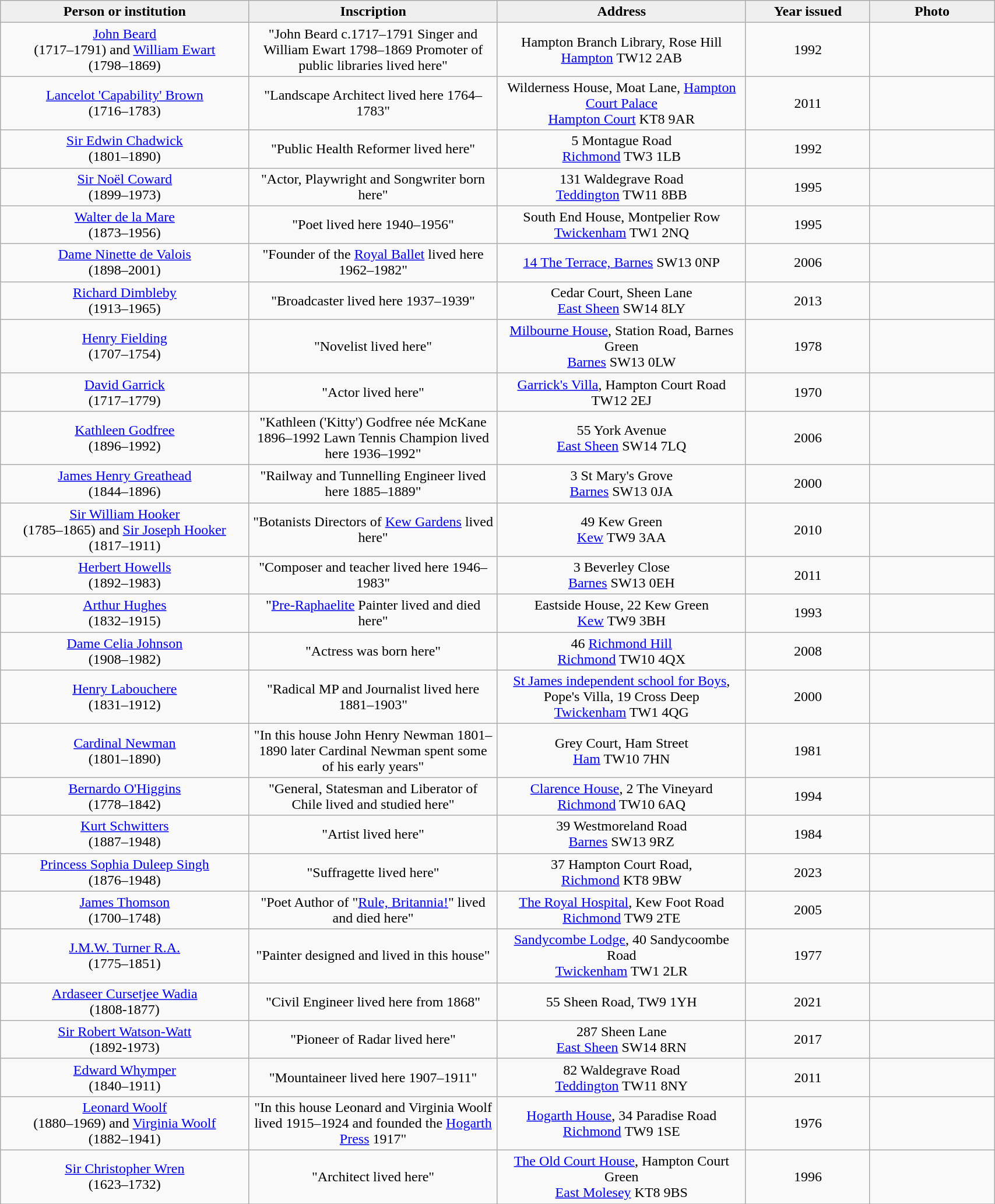<table class="wikitable"  style="width:90%; text-align:center;">
<tr>
<th style="width:20%; background:#efefef;">Person or institution</th>
<th style="width:20%; background:#efefef;">Inscription</th>
<th style="width:20%; background:#efefef;">Address</th>
<th style="width:10%; background:#efefef;">Year issued</th>
<th style="width:10%; background:#efefef;">Photo</th>
</tr>
<tr>
<td><a href='#'>John Beard</a><br>(1717–1791) and <a href='#'>William Ewart</a><br>(1798–1869)</td>
<td>"John Beard c.1717–1791 Singer and William Ewart 1798–1869 Promoter of public libraries lived here"</td>
<td>Hampton Branch Library, Rose Hill<br><a href='#'>Hampton</a> TW12 2AB</td>
<td>1992</td>
<td></td>
</tr>
<tr>
<td><a href='#'>Lancelot 'Capability' Brown</a><br>(1716–1783)</td>
<td>"Landscape Architect lived here 1764–1783"</td>
<td>Wilderness House, Moat Lane, <a href='#'>Hampton Court Palace</a><br><a href='#'>Hampton Court</a> KT8 9AR</td>
<td>2011</td>
<td></td>
</tr>
<tr>
<td><a href='#'>Sir Edwin Chadwick</a><br>(1801–1890)</td>
<td>"Public Health Reformer lived here"</td>
<td>5 Montague Road<br><a href='#'>Richmond</a> TW3 1LB</td>
<td>1992</td>
<td></td>
</tr>
<tr>
<td><a href='#'>Sir Noël Coward</a><br>(1899–1973)</td>
<td>"Actor, Playwright and Songwriter born here"</td>
<td>131 Waldegrave Road<br><a href='#'>Teddington</a> TW11 8BB</td>
<td>1995</td>
<td></td>
</tr>
<tr>
<td><a href='#'>Walter de la Mare</a><br>(1873–1956)</td>
<td>"Poet lived here 1940–1956"</td>
<td>South End House, Montpelier Row<br><a href='#'>Twickenham</a> TW1 2NQ</td>
<td>1995</td>
<td></td>
</tr>
<tr>
<td><a href='#'>Dame Ninette de Valois</a><br>(1898–2001)</td>
<td>"Founder of the <a href='#'>Royal Ballet</a> lived here 1962–1982"</td>
<td><a href='#'>14 The Terrace, Barnes</a> SW13 0NP</td>
<td>2006</td>
<td></td>
</tr>
<tr>
<td><a href='#'>Richard Dimbleby</a><br>(1913–1965)</td>
<td>"Broadcaster lived here 1937–1939"</td>
<td>Cedar Court, Sheen Lane<br><a href='#'>East Sheen</a> SW14 8LY</td>
<td>2013</td>
<td></td>
</tr>
<tr>
<td><a href='#'>Henry Fielding</a><br>(1707–1754)</td>
<td>"Novelist lived here"</td>
<td><a href='#'>Milbourne House</a>, Station Road, Barnes Green<br><a href='#'>Barnes</a> SW13 0LW</td>
<td>1978</td>
<td></td>
</tr>
<tr>
<td><a href='#'>David Garrick</a><br>(1717–1779)</td>
<td>"Actor lived here"</td>
<td><a href='#'>Garrick's Villa</a>, Hampton Court Road<br>TW12 2EJ</td>
<td>1970</td>
<td></td>
</tr>
<tr>
<td><a href='#'>Kathleen Godfree</a><br>(1896–1992)</td>
<td>"Kathleen ('Kitty') Godfree née McKane 1896–1992 Lawn Tennis Champion lived here 1936–1992"</td>
<td>55 York Avenue<br><a href='#'>East Sheen</a> SW14 7LQ</td>
<td>2006</td>
<td></td>
</tr>
<tr>
<td><a href='#'>James Henry Greathead</a><br>(1844–1896)</td>
<td>"Railway and Tunnelling Engineer lived here 1885–1889"</td>
<td>3 St Mary's Grove<br><a href='#'>Barnes</a> SW13 0JA</td>
<td>2000</td>
<td></td>
</tr>
<tr>
<td><a href='#'>Sir William Hooker</a><br>(1785–1865) and <a href='#'>Sir Joseph Hooker</a><br>(1817–1911)</td>
<td>"Botanists Directors of <a href='#'>Kew Gardens</a> lived here"</td>
<td>49 Kew Green<br><a href='#'>Kew</a> TW9 3AA</td>
<td>2010</td>
<td></td>
</tr>
<tr>
<td><a href='#'>Herbert Howells</a><br>(1892–1983)</td>
<td>"Composer and teacher lived here 1946–1983"</td>
<td>3 Beverley Close<br><a href='#'>Barnes</a> SW13 0EH</td>
<td>2011</td>
<td></td>
</tr>
<tr>
<td><a href='#'>Arthur Hughes</a><br>(1832–1915)</td>
<td>"<a href='#'>Pre-Raphaelite</a> Painter lived and died here"</td>
<td>Eastside House, 22 Kew Green<br><a href='#'>Kew</a> TW9 3BH</td>
<td>1993</td>
<td></td>
</tr>
<tr>
<td><a href='#'>Dame Celia Johnson</a><br>(1908–1982)</td>
<td>"Actress was born here"</td>
<td>46 <a href='#'>Richmond Hill</a><br><a href='#'>Richmond</a> TW10 4QX</td>
<td>2008</td>
<td></td>
</tr>
<tr>
<td><a href='#'>Henry Labouchere</a><br>(1831–1912)</td>
<td>"Radical MP and Journalist lived here 1881–1903"</td>
<td><a href='#'>St James independent school for Boys</a>, Pope's Villa, 19 Cross Deep<br><a href='#'>Twickenham</a> TW1 4QG</td>
<td>2000</td>
<td></td>
</tr>
<tr>
<td><a href='#'>Cardinal Newman</a><br>(1801–1890)</td>
<td>"In this house John Henry Newman 1801–1890 later Cardinal Newman spent some of his early years"</td>
<td>Grey Court, Ham Street<br><a href='#'>Ham</a> TW10 7HN</td>
<td>1981</td>
<td></td>
</tr>
<tr>
<td><a href='#'>Bernardo O'Higgins</a><br>(1778–1842)</td>
<td>"General, Statesman and Liberator of Chile lived and studied here"</td>
<td><a href='#'>Clarence House</a>, 2 The Vineyard<br><a href='#'>Richmond</a> TW10 6AQ</td>
<td>1994</td>
<td></td>
</tr>
<tr>
<td><a href='#'>Kurt Schwitters</a><br>(1887–1948)</td>
<td>"Artist lived here"</td>
<td>39 Westmoreland Road<br><a href='#'>Barnes</a> SW13 9RZ</td>
<td>1984</td>
<td></td>
</tr>
<tr>
<td><a href='#'>Princess Sophia Duleep Singh</a><br>(1876–1948)</td>
<td>"Suffragette lived here"</td>
<td>37 Hampton Court Road,<br><a href='#'>Richmond</a> KT8 9BW</td>
<td>2023</td>
<td></td>
</tr>
<tr>
<td><a href='#'>James Thomson</a><br>(1700–1748)</td>
<td>"Poet Author of "<a href='#'>Rule, Britannia!</a>" lived and died here"</td>
<td><a href='#'>The Royal Hospital</a>, Kew Foot Road<br><a href='#'>Richmond</a> TW9 2TE</td>
<td>2005</td>
<td></td>
</tr>
<tr>
<td><a href='#'>J.M.W. Turner R.A.</a><br>(1775–1851)</td>
<td>"Painter designed and lived in this house"</td>
<td><a href='#'>Sandycombe Lodge</a>, 40 Sandycoombe Road<br><a href='#'>Twickenham</a> TW1 2LR</td>
<td>1977</td>
<td></td>
</tr>
<tr>
<td><a href='#'>Ardaseer Cursetjee Wadia</a><br>(1808-1877)</td>
<td>"Civil Engineer lived here from 1868"</td>
<td>55 Sheen Road, TW9 1YH</td>
<td>2021</td>
<td></td>
</tr>
<tr>
<td><a href='#'>Sir Robert Watson-Watt</a><br>(1892-1973)</td>
<td>"Pioneer of Radar lived here"</td>
<td>287 Sheen Lane<br><a href='#'>East Sheen</a> SW14 8RN</td>
<td>2017</td>
<td></td>
</tr>
<tr>
<td><a href='#'>Edward Whymper</a><br>(1840–1911)</td>
<td>"Mountaineer lived here 1907–1911"</td>
<td>82 Waldegrave Road<br><a href='#'>Teddington</a> TW11 8NY</td>
<td>2011</td>
<td></td>
</tr>
<tr>
<td><a href='#'>Leonard Woolf</a><br>(1880–1969) and <a href='#'>Virginia Woolf</a><br>(1882–1941)</td>
<td>"In this house Leonard and Virginia Woolf lived 1915–1924 and founded the <a href='#'>Hogarth Press</a> 1917"</td>
<td><a href='#'>Hogarth House</a>, 34 Paradise Road<br><a href='#'>Richmond</a> TW9 1SE</td>
<td>1976</td>
<td></td>
</tr>
<tr>
<td><a href='#'>Sir Christopher Wren</a><br>(1623–1732)</td>
<td>"Architect lived here"</td>
<td><a href='#'>The Old Court House</a>, Hampton Court Green<br><a href='#'>East Molesey</a> KT8 9BS<br></td>
<td>1996</td>
<td></td>
</tr>
<tr>
</tr>
</table>
